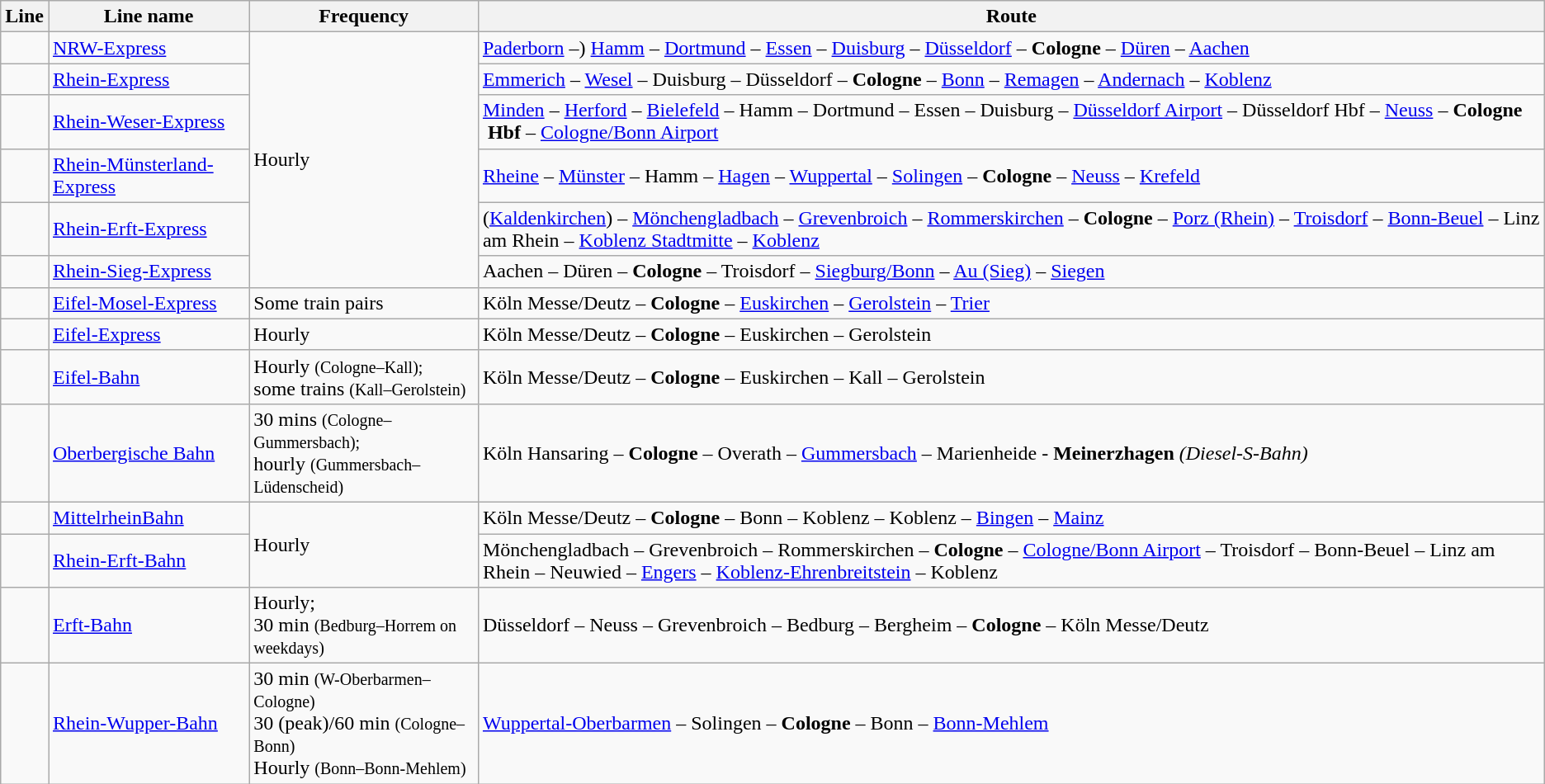<table class="wikitable">
<tr class=>
<th>Line</th>
<th>Line name</th>
<th>Frequency</th>
<th>Route</th>
</tr>
<tr>
<td></td>
<td><a href='#'>NRW-Express</a></td>
<td rowspan=6>Hourly</td>
<td><a href='#'>Paderborn</a> –) <a href='#'>Hamm</a> – <a href='#'>Dortmund</a> – <a href='#'>Essen</a> – <a href='#'>Duisburg</a> – <a href='#'>Düsseldorf</a> – <strong>Cologne</strong> – <a href='#'>Düren</a> – <a href='#'>Aachen</a></td>
</tr>
<tr>
<td></td>
<td><a href='#'>Rhein-Express</a></td>
<td><a href='#'>Emmerich</a> – <a href='#'>Wesel</a> – Duisburg – Düsseldorf – <strong>Cologne</strong> – <a href='#'>Bonn</a> – <a href='#'>Remagen</a> – <a href='#'>Andernach</a> – <a href='#'>Koblenz</a></td>
</tr>
<tr>
<td></td>
<td><a href='#'>Rhein-Weser-Express</a></td>
<td><a href='#'>Minden</a> – <a href='#'>Herford</a> – <a href='#'>Bielefeld</a> – Hamm – Dortmund – Essen – Duisburg – <a href='#'>Düsseldorf Airport</a> – Düsseldorf Hbf – <a href='#'>Neuss</a> – <strong>Cologne  Hbf</strong> – <a href='#'>Cologne/Bonn Airport</a></td>
</tr>
<tr>
<td></td>
<td><a href='#'>Rhein-Münsterland-Express</a></td>
<td><a href='#'>Rheine</a> – <a href='#'>Münster</a> – Hamm – <a href='#'>Hagen</a> – <a href='#'>Wuppertal</a> – <a href='#'>Solingen</a> – <strong>Cologne</strong> – <a href='#'>Neuss</a> – <a href='#'>Krefeld</a></td>
</tr>
<tr>
<td></td>
<td><a href='#'>Rhein-Erft-Express</a></td>
<td>(<a href='#'>Kaldenkirchen</a>) – <a href='#'>Mönchengladbach</a> – <a href='#'>Grevenbroich</a> – <a href='#'>Rommerskirchen</a> – <strong>Cologne</strong> – <a href='#'>Porz (Rhein)</a> – <a href='#'>Troisdorf</a> – <a href='#'>Bonn-Beuel</a> – Linz am Rhein – <a href='#'>Koblenz Stadtmitte</a> – <a href='#'>Koblenz</a></td>
</tr>
<tr>
<td></td>
<td><a href='#'>Rhein-Sieg-Express</a></td>
<td>Aachen – Düren – <strong>Cologne</strong> – Troisdorf – <a href='#'>Siegburg/Bonn</a> – <a href='#'>Au (Sieg)</a> – <a href='#'>Siegen</a></td>
</tr>
<tr>
<td></td>
<td><a href='#'>Eifel-Mosel-Express</a></td>
<td>Some train pairs</td>
<td>Köln Messe/Deutz – <strong>Cologne</strong> – <a href='#'>Euskirchen</a> – <a href='#'>Gerolstein</a> – <a href='#'>Trier</a></td>
</tr>
<tr>
<td></td>
<td><a href='#'>Eifel-Express</a></td>
<td>Hourly</td>
<td>Köln Messe/Deutz – <strong>Cologne</strong> – Euskirchen – Gerolstein</td>
</tr>
<tr>
<td></td>
<td><a href='#'>Eifel-Bahn</a></td>
<td>Hourly <small>(Cologne–Kall);</small><br>some trains <small>(Kall–Gerolstein)</small></td>
<td>Köln Messe/Deutz – <strong>Cologne</strong> – Euskirchen – Kall – Gerolstein</td>
</tr>
<tr>
<td></td>
<td><a href='#'>Oberbergische Bahn</a></td>
<td>30 mins <small>(Cologne–Gummersbach);</small><br>hourly <small>(Gummersbach–Lüdenscheid)</small></td>
<td>Köln Hansaring – <strong>Cologne</strong> – Overath – <a href='#'>Gummersbach</a> – Marienheide - <strong>Meinerzhagen</strong> <em>(Diesel-S-Bahn)</em></td>
</tr>
<tr>
<td></td>
<td><a href='#'>MittelrheinBahn</a></td>
<td rowspan=2>Hourly</td>
<td>Köln Messe/Deutz – <strong>Cologne</strong> – Bonn – Koblenz – Koblenz – <a href='#'>Bingen</a> – <a href='#'>Mainz</a></td>
</tr>
<tr>
<td></td>
<td><a href='#'>Rhein-Erft-Bahn</a></td>
<td>Mönchengladbach – Grevenbroich – Rommerskirchen – <strong>Cologne</strong> – <a href='#'>Cologne/Bonn Airport</a> – Troisdorf – Bonn-Beuel – Linz am Rhein – Neuwied – <a href='#'>Engers</a> – <a href='#'>Koblenz-Ehrenbreitstein</a> – Koblenz</td>
</tr>
<tr>
<td></td>
<td><a href='#'>Erft-Bahn</a></td>
<td>Hourly;<br>30 min <small>(Bedburg–Horrem on weekdays)</small></td>
<td>Düsseldorf – Neuss – Grevenbroich – Bedburg – Bergheim – <strong>Cologne</strong> – Köln Messe/Deutz</td>
</tr>
<tr>
<td></td>
<td><a href='#'>Rhein-Wupper-Bahn</a></td>
<td>30 min <small>(W-Oberbarmen–Cologne)</small><br>30 (peak)/60 min <small>(Cologne–Bonn)</small><br>Hourly <small>(Bonn–Bonn-Mehlem)</small></td>
<td><a href='#'>Wuppertal-Oberbarmen</a> – Solingen – <strong>Cologne</strong> – Bonn – <a href='#'>Bonn-Mehlem</a></td>
</tr>
</table>
